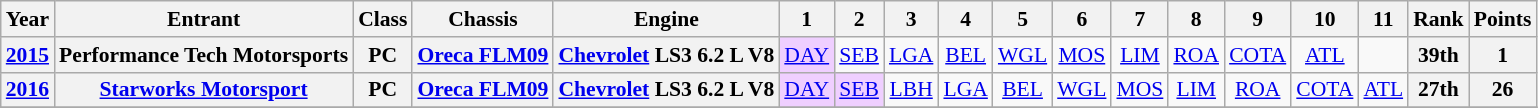<table class="wikitable" style="text-align:center; font-size:90%">
<tr>
<th>Year</th>
<th>Entrant</th>
<th>Class</th>
<th>Chassis</th>
<th>Engine</th>
<th>1</th>
<th>2</th>
<th>3</th>
<th>4</th>
<th>5</th>
<th>6</th>
<th>7</th>
<th>8</th>
<th>9</th>
<th>10</th>
<th>11</th>
<th>Rank</th>
<th>Points</th>
</tr>
<tr>
<th><a href='#'>2015</a></th>
<th>Performance Tech Motorsports</th>
<th>PC</th>
<th><a href='#'>Oreca FLM09</a></th>
<th><a href='#'>Chevrolet</a> LS3 6.2 L V8</th>
<td style="background:#EFCFFF;"><a href='#'>DAY</a><br></td>
<td><a href='#'>SEB</a></td>
<td><a href='#'>LGA</a></td>
<td><a href='#'>BEL</a></td>
<td><a href='#'>WGL</a></td>
<td><a href='#'>MOS</a></td>
<td><a href='#'>LIM</a></td>
<td><a href='#'>ROA</a></td>
<td><a href='#'>COTA</a></td>
<td><a href='#'>ATL</a></td>
<td></td>
<th>39th</th>
<th>1</th>
</tr>
<tr>
<th><a href='#'>2016</a></th>
<th><a href='#'>Starworks Motorsport</a></th>
<th>PC</th>
<th><a href='#'>Oreca FLM09</a></th>
<th><a href='#'>Chevrolet</a> LS3 6.2 L V8</th>
<td style="background:#EFCFFF;"><a href='#'>DAY</a><br></td>
<td style="background:#EFCFFF;"><a href='#'>SEB</a><br></td>
<td><a href='#'>LBH</a></td>
<td><a href='#'>LGA</a></td>
<td><a href='#'>BEL</a></td>
<td><a href='#'>WGL</a></td>
<td><a href='#'>MOS</a></td>
<td><a href='#'>LIM</a></td>
<td><a href='#'>ROA</a></td>
<td><a href='#'>COTA</a></td>
<td><a href='#'>ATL</a></td>
<th>27th</th>
<th>26</th>
</tr>
<tr>
</tr>
</table>
